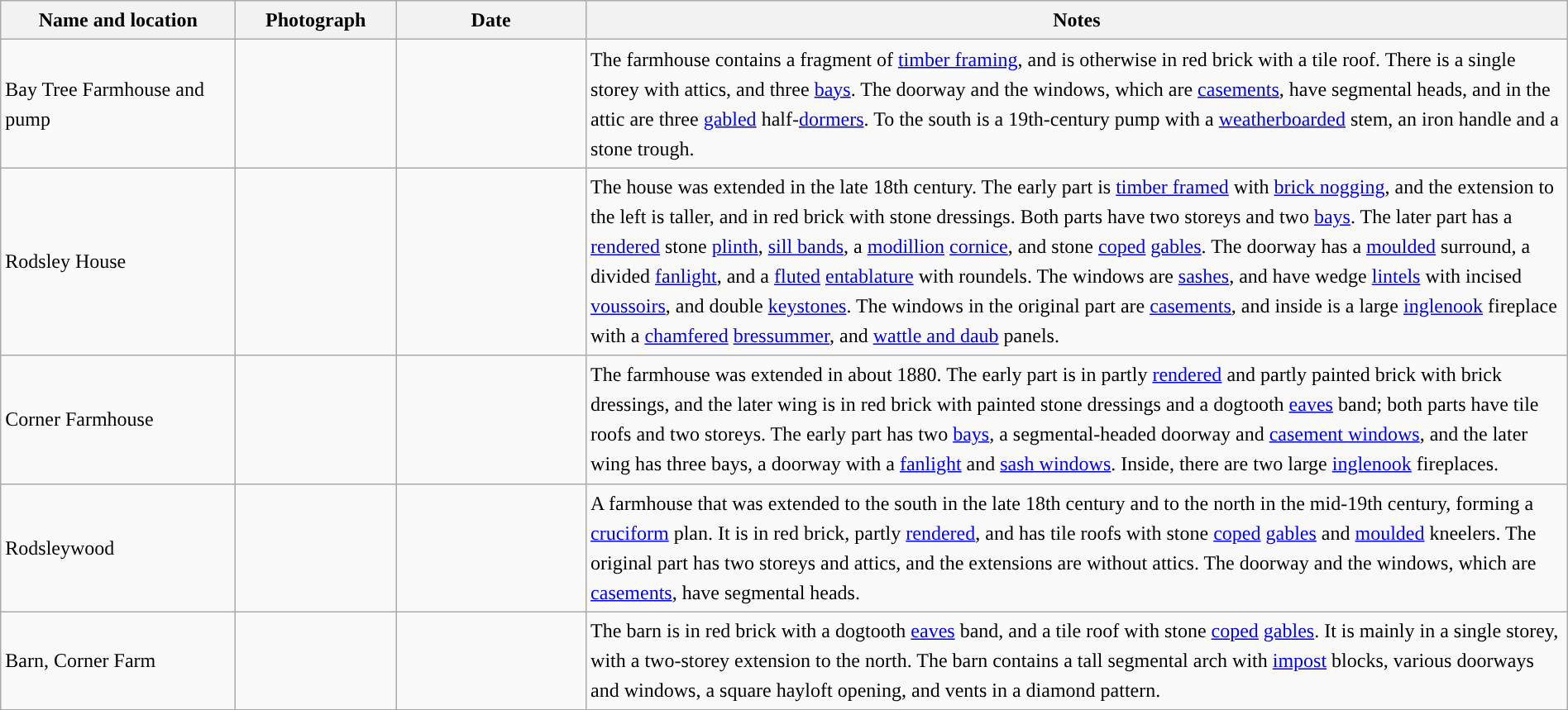<table class="wikitable sortable plainrowheaders" style="width:100%;border:0px;text-align:left;line-height:150%;">
<tr>
<th scope="col"  style="width:150px">Name and location</th>
<th scope="col"  style="width:100px" class="unsortable">Photograph</th>
<th scope="col"  style="width:120px">Date</th>
<th scope="col"  style="width:650px" class="unsortable">Notes</th>
</tr>
<tr>
<td>Bay Tree Farmhouse and pump<br><small></small></td>
<td></td>
<td align="center"></td>
<td>The farmhouse contains a fragment of <a href='#'>timber framing</a>, and is otherwise in red brick with a tile roof.  There is a single storey with attics, and three <a href='#'>bays</a>.  The doorway and the windows, which are <a href='#'>casements</a>, have segmental heads, and in the attic are three <a href='#'>gabled</a> half-<a href='#'>dormers</a>.  To the south is a 19th-century pump with a <a href='#'>weatherboarded</a> stem, an iron handle and a stone trough.</td>
</tr>
<tr>
<td>Rodsley House<br><small></small></td>
<td></td>
<td align="center"></td>
<td>The house was extended in the late 18th century.  The early part is <a href='#'>timber framed</a> with <a href='#'>brick nogging</a>, and the extension to the left is taller, and in red brick with stone dressings.  Both parts have two storeys and two <a href='#'>bays</a>.  The later part has a <a href='#'>rendered</a> stone <a href='#'>plinth</a>, <a href='#'>sill bands</a>, a <a href='#'>modillion</a> <a href='#'>cornice</a>, and stone <a href='#'>coped</a> <a href='#'>gables</a>.  The doorway has a <a href='#'>moulded</a> surround, a divided <a href='#'>fanlight</a>, and a <a href='#'>fluted</a> <a href='#'>entablature</a> with roundels.  The windows are <a href='#'>sashes</a>, and have wedge <a href='#'>lintels</a> with incised <a href='#'>voussoirs</a>, and double <a href='#'>keystones</a>.  The windows in the original part are <a href='#'>casements</a>, and inside is a large <a href='#'>inglenook</a> fireplace with a <a href='#'>chamfered</a> <a href='#'>bressummer</a>, and <a href='#'>wattle and daub</a> panels.</td>
</tr>
<tr>
<td>Corner Farmhouse<br><small></small></td>
<td></td>
<td align="center"></td>
<td>The farmhouse was extended in about 1880.  The early part is in partly <a href='#'>rendered</a> and partly painted brick with brick dressings, and the later wing is in red brick with painted stone dressings and a dogtooth <a href='#'>eaves</a> band; both parts have tile roofs and two storeys.  The early part has two <a href='#'>bays</a>, a segmental-headed doorway and <a href='#'>casement windows</a>, and the later wing has three bays, a doorway with a <a href='#'>fanlight</a> and <a href='#'>sash windows</a>.  Inside, there are two large <a href='#'>inglenook</a> fireplaces.</td>
</tr>
<tr>
<td>Rodsleywood<br><small></small></td>
<td></td>
<td align="center"></td>
<td>A farmhouse that was extended to the south in the late 18th century and to the north in the mid-19th century, forming a <a href='#'>cruciform</a> plan.  It is in red brick, partly <a href='#'>rendered</a>, and has tile roofs with stone <a href='#'>coped</a> <a href='#'>gables</a> and <a href='#'>moulded</a> kneelers.  The original part has two storeys and attics, and the extensions are without attics.  The doorway and the windows, which are <a href='#'>casements</a>, have segmental heads.</td>
</tr>
<tr>
<td>Barn, Corner Farm<br><small></small></td>
<td></td>
<td align="center"></td>
<td>The barn is in red brick with a dogtooth <a href='#'>eaves</a> band, and a tile roof with stone <a href='#'>coped</a> <a href='#'>gables</a>.  It is mainly in a single storey, with a two-storey extension to the north.  The barn contains a tall segmental arch with <a href='#'>impost</a> blocks, various doorways and windows, a square hayloft opening, and vents in a diamond pattern.</td>
</tr>
<tr>
</tr>
</table>
